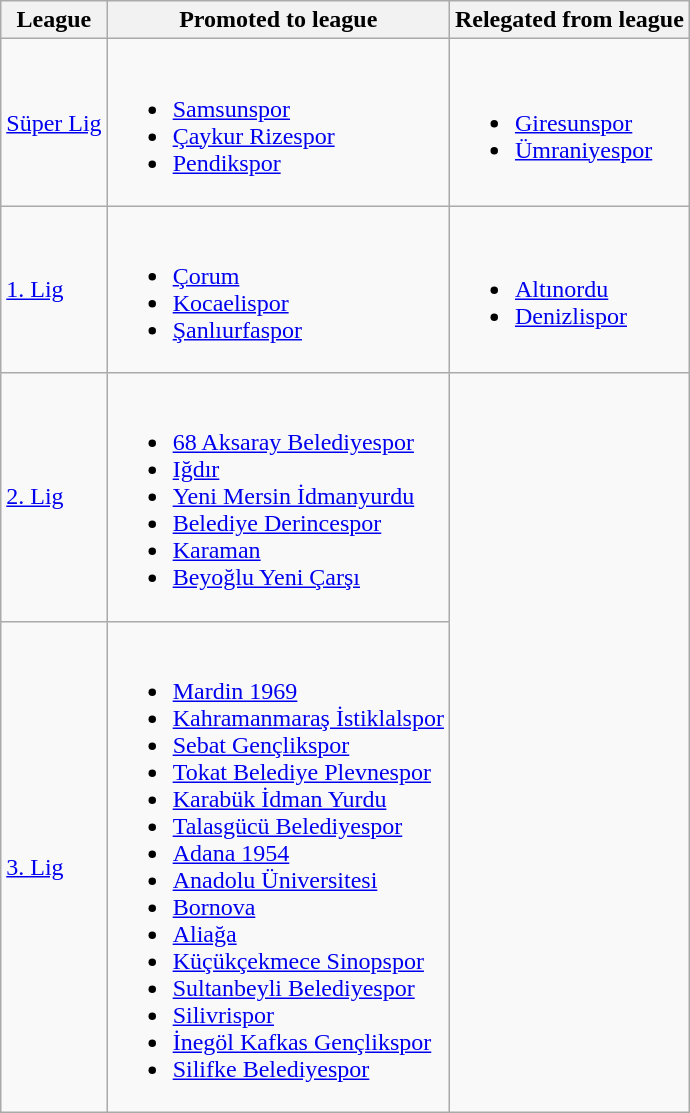<table class="wikitable">
<tr>
<th>League</th>
<th>Promoted to league</th>
<th>Relegated from league</th>
</tr>
<tr>
<td><a href='#'>Süper Lig</a></td>
<td><br><ul><li><a href='#'>Samsunspor</a></li><li><a href='#'>Çaykur Rizespor</a></li><li><a href='#'>Pendikspor</a></li></ul></td>
<td><br><ul><li><a href='#'>Giresunspor</a></li><li><a href='#'>Ümraniyespor</a></li></ul></td>
</tr>
<tr>
<td><a href='#'>1. Lig</a></td>
<td><br><ul><li><a href='#'>Çorum</a></li><li><a href='#'>Kocaelispor</a></li><li><a href='#'>Şanlıurfaspor</a></li></ul></td>
<td><br><ul><li><a href='#'>Altınordu</a></li><li><a href='#'>Denizlispor</a></li></ul></td>
</tr>
<tr>
<td><a href='#'>2. Lig</a></td>
<td><br><ul><li><a href='#'>68 Aksaray Belediyespor</a></li><li><a href='#'>Iğdır</a></li><li><a href='#'>Yeni Mersin İdmanyurdu</a></li><li><a href='#'>Belediye Derincespor</a></li><li><a href='#'>Karaman</a></li><li><a href='#'>Beyoğlu Yeni Çarşı</a></li></ul></td>
</tr>
<tr>
<td><a href='#'>3. Lig</a></td>
<td><br><ul><li><a href='#'>Mardin 1969</a></li><li><a href='#'>Kahramanmaraş İstiklalspor</a></li><li><a href='#'>Sebat Gençlikspor</a></li><li><a href='#'>Tokat Belediye Plevnespor</a></li><li><a href='#'>Karabük İdman Yurdu</a></li><li><a href='#'>Talasgücü Belediyespor</a></li><li><a href='#'>Adana 1954</a></li><li><a href='#'>Anadolu Üniversitesi</a></li><li><a href='#'>Bornova</a></li><li><a href='#'>Aliağa</a></li><li><a href='#'>Küçükçekmece Sinopspor</a></li><li><a href='#'>Sultanbeyli Belediyespor</a></li><li><a href='#'>Silivrispor</a></li><li><a href='#'>İnegöl Kafkas Gençlikspor</a></li><li><a href='#'>Silifke Belediyespor</a></li></ul></td>
</tr>
</table>
